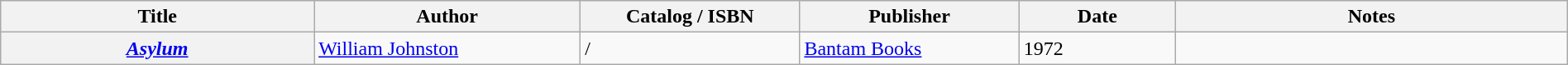<table class="wikitable sortable" style="width:100%;">
<tr>
<th width=20%>Title</th>
<th width=17%>Author</th>
<th width=14%>Catalog / ISBN</th>
<th width=14%>Publisher</th>
<th width=10%>Date</th>
<th width=25%>Notes</th>
</tr>
<tr>
<th><em><a href='#'>Asylum</a></em></th>
<td><a href='#'>William Johnston</a></td>
<td> / </td>
<td><a href='#'>Bantam Books</a></td>
<td>1972</td>
<td></td>
</tr>
</table>
